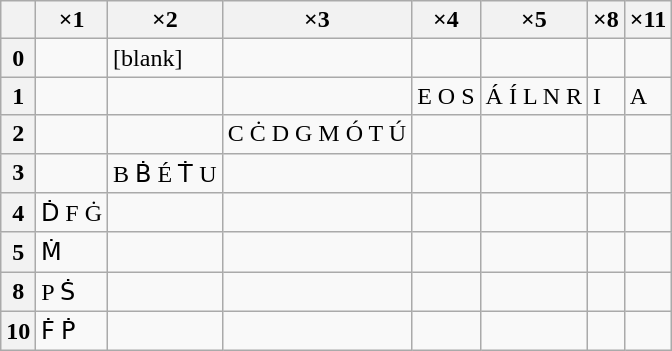<table class="wikitable floatright">
<tr>
<th></th>
<th>×1</th>
<th>×2</th>
<th>×3</th>
<th>×4</th>
<th>×5</th>
<th>×8</th>
<th>×11</th>
</tr>
<tr>
<th>0</th>
<td></td>
<td>[blank]</td>
<td></td>
<td></td>
<td></td>
<td></td>
<td></td>
</tr>
<tr>
<th>1</th>
<td></td>
<td></td>
<td></td>
<td>E O S</td>
<td>Á Í L N R</td>
<td>I</td>
<td>A</td>
</tr>
<tr>
<th>2</th>
<td></td>
<td></td>
<td>C Ċ D G M Ó T Ú</td>
<td></td>
<td></td>
<td></td>
<td></td>
</tr>
<tr>
<th>3</th>
<td></td>
<td>B Ḃ É Ṫ U</td>
<td></td>
<td></td>
<td></td>
<td></td>
<td></td>
</tr>
<tr>
<th>4</th>
<td>Ḋ F Ġ</td>
<td></td>
<td></td>
<td></td>
<td></td>
<td></td>
<td></td>
</tr>
<tr>
<th>5</th>
<td>Ṁ</td>
<td></td>
<td></td>
<td></td>
<td></td>
<td></td>
<td></td>
</tr>
<tr>
<th>8</th>
<td>P Ṡ</td>
<td></td>
<td></td>
<td></td>
<td></td>
<td></td>
<td></td>
</tr>
<tr>
<th>10</th>
<td>Ḟ Ṗ</td>
<td></td>
<td></td>
<td></td>
<td></td>
<td></td>
<td></td>
</tr>
</table>
